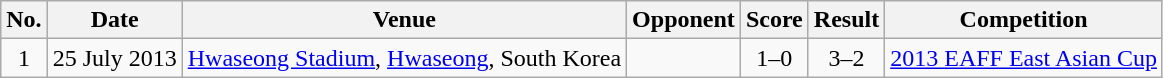<table class="wikitable sortable">
<tr>
<th scope="col">No.</th>
<th scope="col">Date</th>
<th scope="col">Venue</th>
<th scope="col">Opponent</th>
<th scope="col">Score</th>
<th scope="col">Result</th>
<th scope="col">Competition</th>
</tr>
<tr>
<td align="center">1</td>
<td>25 July 2013</td>
<td><a href='#'>Hwaseong Stadium</a>, <a href='#'>Hwaseong</a>, South Korea</td>
<td></td>
<td align="center">1–0</td>
<td align="center">3–2</td>
<td><a href='#'>2013 EAFF East Asian Cup</a></td>
</tr>
</table>
